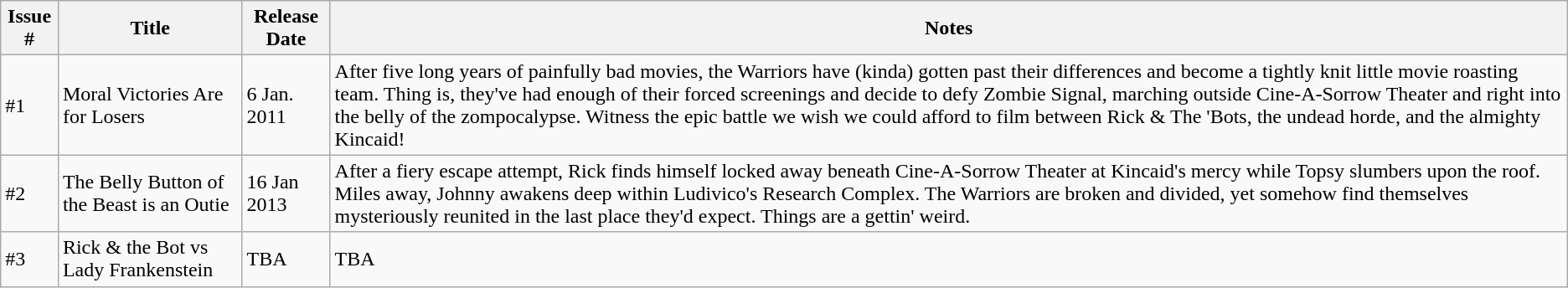<table class="wikitable">
<tr>
<th>Issue #</th>
<th>Title</th>
<th>Release Date</th>
<th>Notes</th>
</tr>
<tr>
<td>#1</td>
<td>Moral Victories Are for Losers</td>
<td>6 Jan. 2011</td>
<td>After five long years of painfully bad movies, the Warriors have (kinda) gotten past their differences and become a tightly knit little movie roasting team. Thing is, they've had enough of their forced screenings and decide to defy Zombie Signal, marching outside Cine-A-Sorrow Theater and right into the belly of the zompocalypse. Witness the epic battle we wish we could afford to film between Rick & The 'Bots, the undead horde, and the almighty Kincaid!</td>
</tr>
<tr>
<td>#2</td>
<td>The Belly Button of the Beast is an Outie</td>
<td>16 Jan 2013</td>
<td>After a fiery escape attempt, Rick finds himself locked away beneath Cine-A-Sorrow Theater at Kincaid's mercy while Topsy slumbers upon the roof. Miles away, Johnny awakens deep within Ludivico's Research Complex. The Warriors are broken and divided, yet somehow find themselves mysteriously reunited in the last place they'd expect. Things are a gettin' weird.</td>
</tr>
<tr>
<td>#3</td>
<td>Rick & the Bot vs Lady Frankenstein</td>
<td>TBA</td>
<td>TBA</td>
</tr>
</table>
